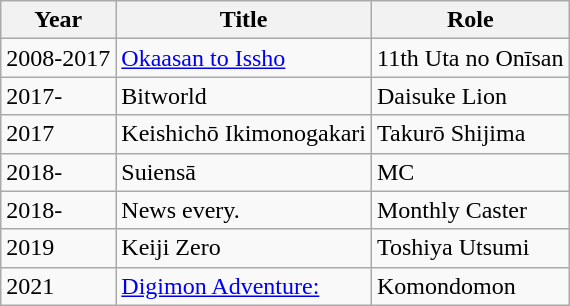<table class="wikitable">
<tr>
<th>Year</th>
<th>Title</th>
<th>Role</th>
</tr>
<tr>
<td>2008-2017</td>
<td><a href='#'>Okaasan to Issho</a></td>
<td>11th Uta no Onīsan</td>
</tr>
<tr>
<td>2017-</td>
<td>Bitworld</td>
<td>Daisuke Lion</td>
</tr>
<tr>
<td>2017</td>
<td>Keishichō Ikimonogakari</td>
<td>Takurō Shijima</td>
</tr>
<tr>
<td>2018-</td>
<td>Suiensā</td>
<td>MC</td>
</tr>
<tr>
<td>2018-</td>
<td>News every.</td>
<td>Monthly Caster</td>
</tr>
<tr>
<td>2019</td>
<td>Keiji Zero</td>
<td>Toshiya Utsumi</td>
</tr>
<tr>
<td>2021</td>
<td><a href='#'>Digimon Adventure:</a></td>
<td>Komondomon</td>
</tr>
</table>
